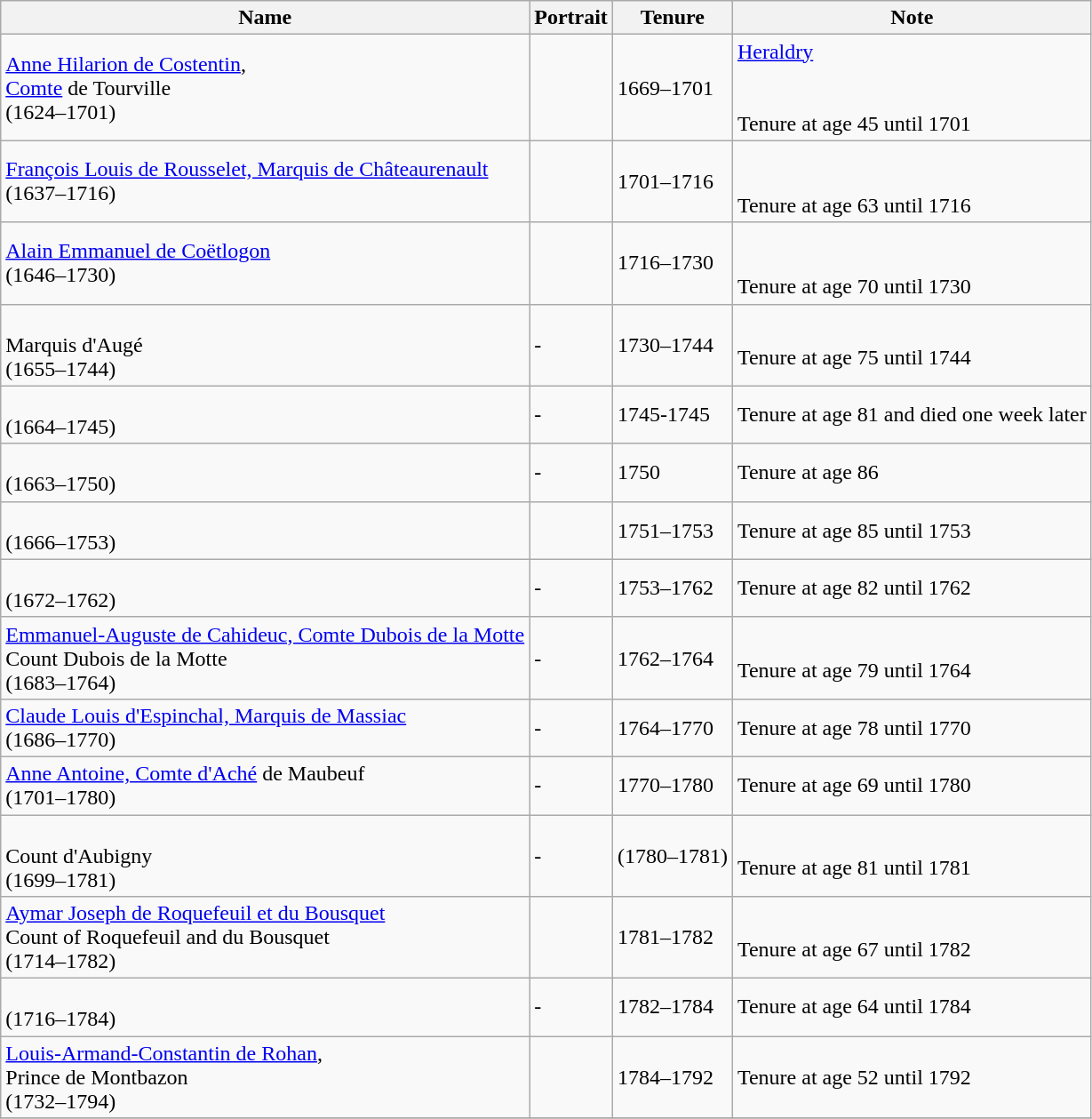<table class="wikitable">
<tr>
<th>Name</th>
<th>Portrait</th>
<th>Tenure</th>
<th>Note</th>
</tr>
<tr>
<td><a href='#'>Anne Hilarion de Costentin</a>,<br><a href='#'>Comte</a> de Tourville<br>(1624–1701)</td>
<td></td>
<td>1669–1701</td>
<td><a href='#'>Heraldry</a><br><br><br>Tenure at age 45 until 1701</td>
</tr>
<tr>
<td><a href='#'>François Louis de Rousselet, Marquis de Châteaurenault</a><br> (1637–1716)</td>
<td></td>
<td>1701–1716</td>
<td><br><br>Tenure at age 63 until 1716</td>
</tr>
<tr>
<td><a href='#'>Alain Emmanuel de Coëtlogon</a><br>(1646–1730)</td>
<td></td>
<td>1716–1730</td>
<td><br><br>Tenure at age 70 until 1730</td>
</tr>
<tr>
<td><br>Marquis d'Augé<br>(1655–1744)</td>
<td>-</td>
<td>1730–1744</td>
<td><br>Tenure at age 75 until 1744</td>
</tr>
<tr>
<td><br>(1664–1745)</td>
<td>-</td>
<td>1745-1745</td>
<td>Tenure at age 81 and died one week later</td>
</tr>
<tr>
<td><br>(1663–1750)</td>
<td>-</td>
<td>1750</td>
<td>Tenure at age 86</td>
</tr>
<tr>
<td><br>(1666–1753)</td>
<td></td>
<td>1751–1753</td>
<td>Tenure at age 85 until 1753</td>
</tr>
<tr>
<td><br>(1672–1762)</td>
<td>-</td>
<td>1753–1762</td>
<td>Tenure at age 82 until 1762</td>
</tr>
<tr>
<td><a href='#'>Emmanuel-Auguste de Cahideuc, Comte Dubois de la Motte</a><br>Count Dubois de la Motte<br>(1683–1764)</td>
<td>-</td>
<td>1762–1764</td>
<td><br>Tenure at age 79 until 1764</td>
</tr>
<tr>
<td><a href='#'>Claude Louis d'Espinchal, Marquis de Massiac</a><br>(1686–1770)</td>
<td>-</td>
<td>1764–1770</td>
<td>Tenure at age 78 until 1770</td>
</tr>
<tr>
<td><a href='#'>Anne Antoine, Comte d'Aché</a> de Maubeuf<br>(1701–1780)</td>
<td>-</td>
<td>1770–1780</td>
<td>Tenure at age 69 until 1780</td>
</tr>
<tr>
<td><br> Count d'Aubigny<br>(1699–1781)</td>
<td>-</td>
<td>(1780–1781)</td>
<td><br>Tenure at age 81 until 1781</td>
</tr>
<tr>
<td><a href='#'>Aymar Joseph de Roquefeuil et du Bousquet</a><br> Count of Roquefeuil and du Bousquet<br>(1714–1782)</td>
<td></td>
<td>1781–1782</td>
<td><br>Tenure at age 67 until 1782</td>
</tr>
<tr>
<td><br>(1716–1784)</td>
<td>-</td>
<td>1782–1784</td>
<td>Tenure at age 64 until 1784</td>
</tr>
<tr>
<td><a href='#'>Louis-Armand-Constantin de Rohan</a>,<br> Prince de Montbazon<br>(1732–1794)</td>
<td></td>
<td>1784–1792</td>
<td>Tenure at age 52 until 1792</td>
</tr>
<tr>
</tr>
</table>
